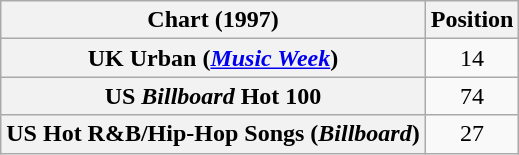<table class="wikitable sortable plainrowheaders" style="text-align:center">
<tr>
<th scope="col">Chart (1997)</th>
<th scope="col">Position</th>
</tr>
<tr>
<th scope="row">UK Urban (<em><a href='#'>Music Week</a></em>)</th>
<td>14</td>
</tr>
<tr>
<th scope="row">US <em>Billboard</em> Hot 100</th>
<td>74</td>
</tr>
<tr>
<th scope="row">US Hot R&B/Hip-Hop Songs (<em>Billboard</em>)</th>
<td>27</td>
</tr>
</table>
